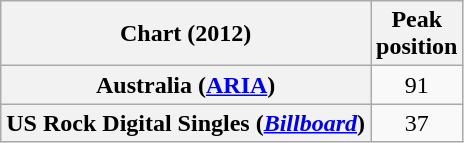<table class="wikitable sortable plainrowheaders">
<tr>
<th>Chart (2012)</th>
<th>Peak<br>position</th>
</tr>
<tr>
<th scope="row">Australia (<a href='#'>ARIA</a>)</th>
<td align="center">91</td>
</tr>
<tr>
<th scope="row">US Rock Digital Singles (<em><a href='#'>Billboard</a></em>)</th>
<td align="center">37</td>
</tr>
</table>
